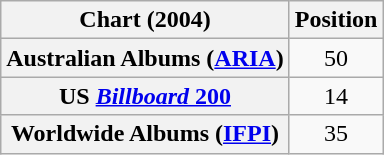<table class="wikitable sortable plainrowheaders" style="text-align:center;">
<tr>
<th scope="col">Chart (2004)</th>
<th scope="col">Position</th>
</tr>
<tr>
<th scope="row">Australian Albums (<a href='#'>ARIA</a>)</th>
<td style="text-align:center;">50</td>
</tr>
<tr>
<th scope="row">US <a href='#'><em>Billboard</em> 200</a></th>
<td style="text-align:center;">14</td>
</tr>
<tr>
<th scope="row">Worldwide Albums (<a href='#'>IFPI</a>)</th>
<td style="text-align:center;">35</td>
</tr>
</table>
